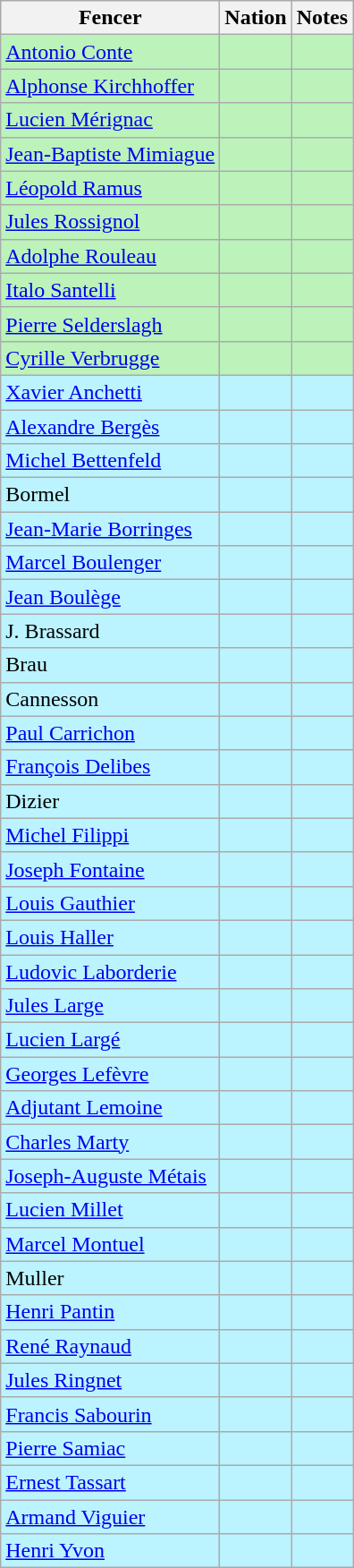<table class="wikitable sortable" style="text-align:center">
<tr>
<th>Fencer</th>
<th>Nation</th>
<th>Notes</th>
</tr>
<tr bgcolor=bbf3bb>
<td align=left><a href='#'>Antonio Conte</a></td>
<td align=left></td>
<td></td>
</tr>
<tr bgcolor=bbf3bb>
<td align=left><a href='#'>Alphonse Kirchhoffer</a></td>
<td align=left></td>
<td></td>
</tr>
<tr bgcolor=bbf3bb>
<td align=left><a href='#'>Lucien Mérignac</a></td>
<td align=left></td>
<td></td>
</tr>
<tr bgcolor=bbf3bb>
<td align=left><a href='#'>Jean-Baptiste Mimiague</a></td>
<td align=left></td>
<td></td>
</tr>
<tr bgcolor=bbf3bb>
<td align=left><a href='#'>Léopold Ramus</a></td>
<td align=left></td>
<td></td>
</tr>
<tr bgcolor=bbf3bb>
<td align=left><a href='#'>Jules Rossignol</a></td>
<td align=left></td>
<td></td>
</tr>
<tr bgcolor=bbf3bb>
<td align=left><a href='#'>Adolphe Rouleau</a></td>
<td align=left></td>
<td></td>
</tr>
<tr bgcolor=bbf3bb>
<td align=left><a href='#'>Italo Santelli</a></td>
<td align=left></td>
<td></td>
</tr>
<tr bgcolor=bbf3bb>
<td align=left><a href='#'>Pierre Selderslagh</a></td>
<td align=left></td>
<td></td>
</tr>
<tr bgcolor=bbf3bb>
<td align=left><a href='#'>Cyrille Verbrugge</a></td>
<td align=left></td>
<td></td>
</tr>
<tr bgcolor=bbf3ff>
<td align=left><a href='#'>Xavier Anchetti</a></td>
<td align=left></td>
<td></td>
</tr>
<tr bgcolor=bbf3ff>
<td align=left><a href='#'>Alexandre Bergès</a></td>
<td align=left></td>
<td></td>
</tr>
<tr bgcolor=bbf3ff>
<td align=left><a href='#'>Michel Bettenfeld</a></td>
<td align=left></td>
<td></td>
</tr>
<tr bgcolor=bbf3ff>
<td align=left>Bormel</td>
<td align=left></td>
<td></td>
</tr>
<tr bgcolor=bbf3ff>
<td align=left><a href='#'>Jean-Marie Borringes</a></td>
<td align=left></td>
<td></td>
</tr>
<tr bgcolor=bbf3ff>
<td align=left><a href='#'>Marcel Boulenger</a></td>
<td align=left></td>
<td></td>
</tr>
<tr bgcolor=bbf3ff>
<td align=left><a href='#'>Jean Boulège</a></td>
<td align=left></td>
<td></td>
</tr>
<tr bgcolor=bbf3ff>
<td align=left>J. Brassard</td>
<td align=left></td>
<td></td>
</tr>
<tr bgcolor=bbf3ff>
<td align=left>Brau</td>
<td align=left></td>
<td></td>
</tr>
<tr bgcolor=bbf3ff>
<td align=left>Cannesson</td>
<td align=left></td>
<td></td>
</tr>
<tr bgcolor=bbf3ff>
<td align=left><a href='#'>Paul Carrichon</a></td>
<td align=left></td>
<td></td>
</tr>
<tr bgcolor=bbf3ff>
<td align=left><a href='#'>François Delibes</a></td>
<td align=left></td>
<td></td>
</tr>
<tr bgcolor=bbf3ff>
<td align=left>Dizier</td>
<td align=left></td>
<td></td>
</tr>
<tr bgcolor=bbf3ff>
<td align=left><a href='#'>Michel Filippi</a></td>
<td align=left></td>
<td></td>
</tr>
<tr bgcolor=bbf3ff>
<td align=left><a href='#'>Joseph Fontaine</a></td>
<td align=left></td>
<td></td>
</tr>
<tr bgcolor=bbf3ff>
<td align=left><a href='#'>Louis Gauthier</a></td>
<td align=left></td>
<td></td>
</tr>
<tr bgcolor=bbf3ff>
<td align=left><a href='#'>Louis Haller</a></td>
<td align=left></td>
<td></td>
</tr>
<tr bgcolor=bbf3ff>
<td align=left><a href='#'>Ludovic Laborderie</a></td>
<td align=left></td>
<td></td>
</tr>
<tr bgcolor=bbf3ff>
<td align=left><a href='#'>Jules Large</a></td>
<td align=left></td>
<td></td>
</tr>
<tr bgcolor=bbf3ff>
<td align=left><a href='#'>Lucien Largé</a></td>
<td align=left></td>
<td></td>
</tr>
<tr bgcolor=bbf3ff>
<td align=left><a href='#'>Georges Lefèvre</a></td>
<td align=left></td>
<td></td>
</tr>
<tr bgcolor=bbf3ff>
<td align=left><a href='#'>Adjutant Lemoine</a></td>
<td align=left></td>
<td></td>
</tr>
<tr bgcolor=bbf3ff>
<td align=left><a href='#'>Charles Marty</a></td>
<td align=left></td>
<td></td>
</tr>
<tr bgcolor=bbf3ff>
<td align=left><a href='#'>Joseph-Auguste Métais</a></td>
<td align=left></td>
<td></td>
</tr>
<tr bgcolor=bbf3ff>
<td align=left><a href='#'>Lucien Millet</a></td>
<td align=left></td>
<td></td>
</tr>
<tr bgcolor=bbf3ff>
<td align=left><a href='#'>Marcel Montuel</a></td>
<td align=left></td>
<td></td>
</tr>
<tr bgcolor=bbf3ff>
<td align=left>Muller</td>
<td align=left></td>
<td></td>
</tr>
<tr bgcolor=bbf3ff>
<td align=left><a href='#'>Henri Pantin</a></td>
<td align=left></td>
<td></td>
</tr>
<tr bgcolor=bbf3ff>
<td align=left><a href='#'>René Raynaud</a></td>
<td align=left></td>
<td></td>
</tr>
<tr bgcolor=bbf3ff>
<td align=left><a href='#'>Jules Ringnet</a></td>
<td align=left></td>
<td></td>
</tr>
<tr bgcolor=bbf3ff>
<td align=left><a href='#'>Francis Sabourin</a></td>
<td align=left></td>
<td></td>
</tr>
<tr bgcolor=bbf3ff>
<td align=left><a href='#'>Pierre Samiac</a></td>
<td align=left></td>
<td></td>
</tr>
<tr bgcolor=bbf3ff>
<td align=left><a href='#'>Ernest Tassart</a></td>
<td align=left></td>
<td></td>
</tr>
<tr bgcolor=bbf3ff>
<td align=left><a href='#'>Armand Viguier</a></td>
<td align=left></td>
<td></td>
</tr>
<tr bgcolor=bbf3ff>
<td align=left><a href='#'>Henri Yvon</a></td>
<td align=left></td>
<td></td>
</tr>
</table>
